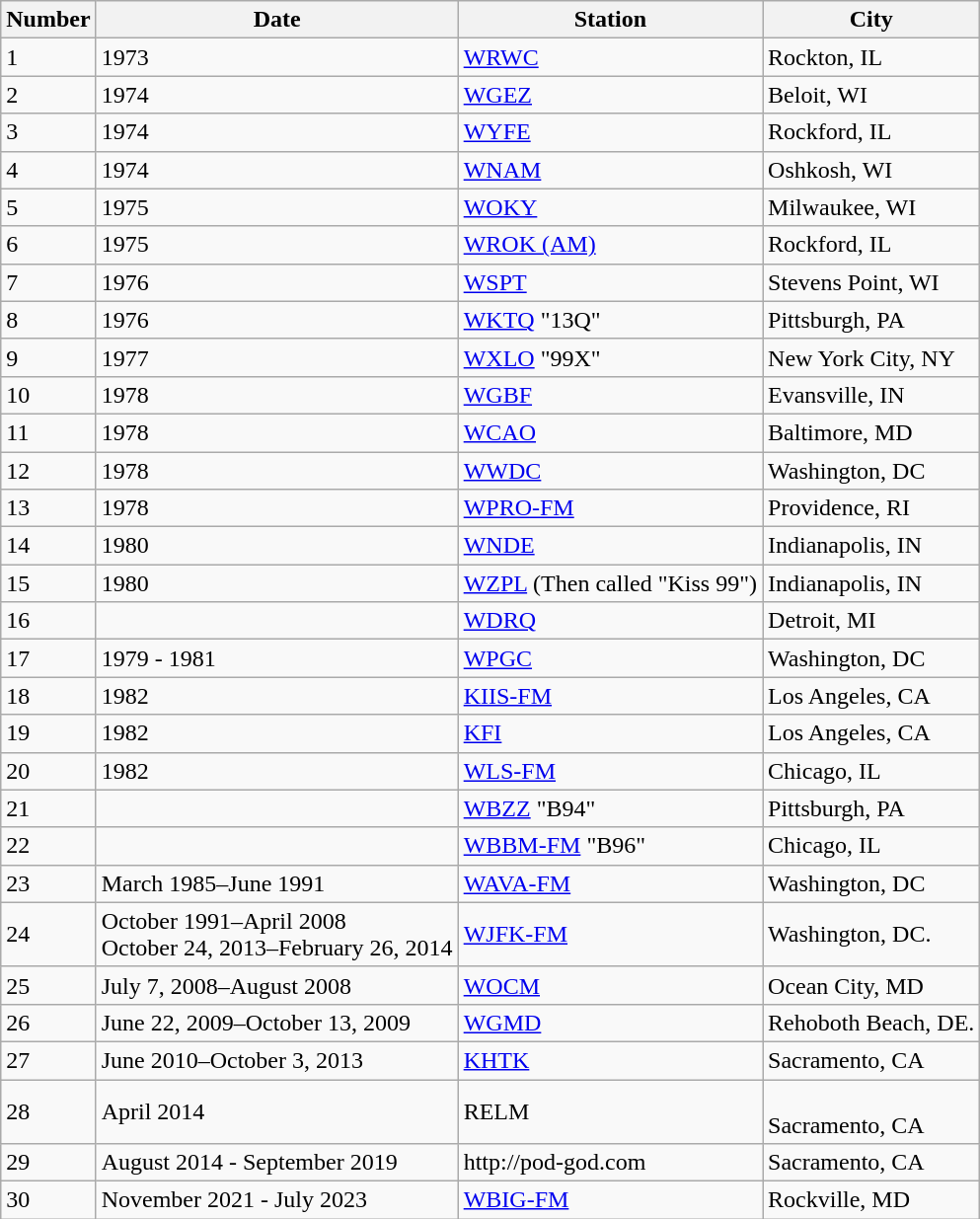<table class="wikitable">
<tr>
<th>Number</th>
<th>Date</th>
<th>Station</th>
<th>City</th>
</tr>
<tr>
<td>1</td>
<td>1973</td>
<td><a href='#'>WRWC</a></td>
<td>Rockton, IL</td>
</tr>
<tr>
<td>2</td>
<td>1974</td>
<td><a href='#'>WGEZ</a></td>
<td>Beloit, WI</td>
</tr>
<tr>
<td>3</td>
<td>1974</td>
<td><a href='#'>WYFE</a></td>
<td>Rockford, IL</td>
</tr>
<tr>
<td>4</td>
<td>1974</td>
<td><a href='#'>WNAM</a></td>
<td>Oshkosh, WI</td>
</tr>
<tr>
<td>5</td>
<td>1975</td>
<td><a href='#'>WOKY</a></td>
<td>Milwaukee, WI</td>
</tr>
<tr>
<td>6</td>
<td>1975</td>
<td><a href='#'>WROK (AM)</a></td>
<td>Rockford, IL</td>
</tr>
<tr>
<td>7</td>
<td>1976</td>
<td><a href='#'>WSPT</a></td>
<td>Stevens Point, WI</td>
</tr>
<tr>
<td>8</td>
<td>1976</td>
<td><a href='#'>WKTQ</a> "13Q"</td>
<td>Pittsburgh, PA</td>
</tr>
<tr>
<td>9</td>
<td>1977</td>
<td><a href='#'>WXLO</a> "99X"</td>
<td>New York City, NY</td>
</tr>
<tr>
<td>10</td>
<td>1978</td>
<td><a href='#'>WGBF</a></td>
<td>Evansville, IN</td>
</tr>
<tr>
<td>11</td>
<td>1978</td>
<td><a href='#'>WCAO</a></td>
<td>Baltimore, MD</td>
</tr>
<tr>
<td>12</td>
<td>1978</td>
<td><a href='#'>WWDC</a></td>
<td>Washington, DC</td>
</tr>
<tr>
<td>13</td>
<td>1978</td>
<td><a href='#'>WPRO-FM</a></td>
<td>Providence, RI</td>
</tr>
<tr>
<td>14</td>
<td>1980</td>
<td><a href='#'>WNDE</a></td>
<td>Indianapolis, IN</td>
</tr>
<tr>
<td>15</td>
<td>1980</td>
<td><a href='#'>WZPL</a> (Then called "Kiss 99")</td>
<td>Indianapolis, IN</td>
</tr>
<tr>
<td>16</td>
<td></td>
<td><a href='#'>WDRQ</a></td>
<td>Detroit, MI</td>
</tr>
<tr>
<td>17</td>
<td>1979 - 1981</td>
<td><a href='#'>WPGC</a></td>
<td>Washington, DC</td>
</tr>
<tr>
<td>18</td>
<td>1982</td>
<td><a href='#'>KIIS-FM</a></td>
<td>Los Angeles, CA</td>
</tr>
<tr>
<td>19</td>
<td>1982</td>
<td><a href='#'>KFI</a></td>
<td>Los Angeles, CA</td>
</tr>
<tr>
<td>20</td>
<td>1982</td>
<td><a href='#'>WLS-FM</a></td>
<td>Chicago, IL</td>
</tr>
<tr>
<td>21</td>
<td></td>
<td><a href='#'>WBZZ</a> "B94"</td>
<td>Pittsburgh, PA</td>
</tr>
<tr>
<td>22</td>
<td></td>
<td><a href='#'>WBBM-FM</a> "B96"</td>
<td>Chicago, IL</td>
</tr>
<tr>
<td>23</td>
<td>March 1985–June 1991</td>
<td><a href='#'>WAVA-FM</a></td>
<td>Washington, DC</td>
</tr>
<tr>
<td>24</td>
<td>October 1991–April 2008<br>October 24, 2013–February 26, 2014</td>
<td><a href='#'>WJFK-FM</a></td>
<td>Washington, DC.</td>
</tr>
<tr>
<td>25</td>
<td>July 7, 2008–August 2008</td>
<td><a href='#'>WOCM</a></td>
<td>Ocean City, MD</td>
</tr>
<tr>
<td>26</td>
<td>June 22, 2009–October 13, 2009</td>
<td><a href='#'>WGMD</a></td>
<td>Rehoboth Beach, DE.</td>
</tr>
<tr>
<td>27</td>
<td>June 2010–October 3, 2013</td>
<td><a href='#'>KHTK</a></td>
<td>Sacramento, CA</td>
</tr>
<tr>
<td>28</td>
<td>April 2014</td>
<td>RELM</td>
<td><br>Sacramento, CA</td>
</tr>
<tr>
<td>29</td>
<td>August 2014 - September 2019</td>
<td>http://pod-god.com</td>
<td>Sacramento, CA</td>
</tr>
<tr>
<td>30</td>
<td>November 2021 - July 2023</td>
<td><a href='#'>WBIG-FM</a></td>
<td>Rockville, MD</td>
</tr>
</table>
